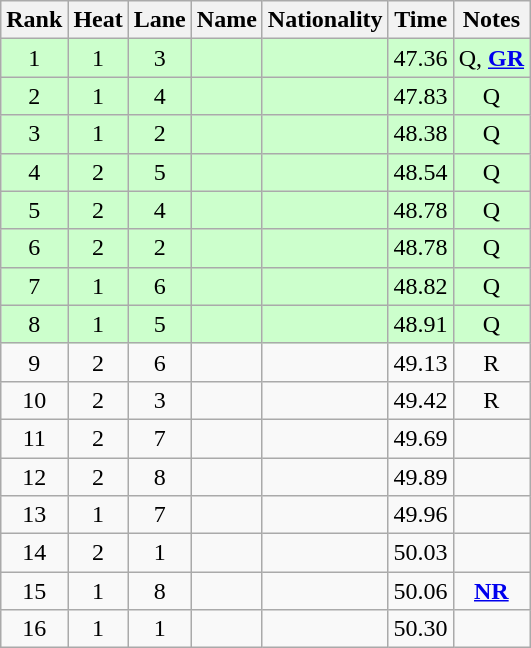<table class="wikitable sortable" style="text-align:center">
<tr>
<th>Rank</th>
<th>Heat</th>
<th>Lane</th>
<th>Name</th>
<th>Nationality</th>
<th>Time</th>
<th>Notes</th>
</tr>
<tr bgcolor=ccffcc>
<td>1</td>
<td>1</td>
<td>3</td>
<td align=left></td>
<td align=left></td>
<td>47.36</td>
<td>Q, <strong><a href='#'>GR</a></strong></td>
</tr>
<tr bgcolor=ccffcc>
<td>2</td>
<td>1</td>
<td>4</td>
<td align=left></td>
<td align=left></td>
<td>47.83</td>
<td>Q</td>
</tr>
<tr bgcolor=ccffcc>
<td>3</td>
<td>1</td>
<td>2</td>
<td align=left></td>
<td align=left></td>
<td>48.38</td>
<td>Q</td>
</tr>
<tr bgcolor=ccffcc>
<td>4</td>
<td>2</td>
<td>5</td>
<td align=left></td>
<td align=left></td>
<td>48.54</td>
<td>Q</td>
</tr>
<tr bgcolor=ccffcc>
<td>5</td>
<td>2</td>
<td>4</td>
<td align=left></td>
<td align=left></td>
<td>48.78</td>
<td>Q</td>
</tr>
<tr bgcolor=ccffcc>
<td>6</td>
<td>2</td>
<td>2</td>
<td align=left></td>
<td align=left></td>
<td>48.78</td>
<td>Q</td>
</tr>
<tr bgcolor=ccffcc>
<td>7</td>
<td>1</td>
<td>6</td>
<td align=left></td>
<td align=left></td>
<td>48.82</td>
<td>Q</td>
</tr>
<tr bgcolor=ccffcc>
<td>8</td>
<td>1</td>
<td>5</td>
<td align=left></td>
<td align=left></td>
<td>48.91</td>
<td>Q</td>
</tr>
<tr>
<td>9</td>
<td>2</td>
<td>6</td>
<td align=left></td>
<td align=left></td>
<td>49.13</td>
<td>R</td>
</tr>
<tr>
<td>10</td>
<td>2</td>
<td>3</td>
<td align=left></td>
<td align=left></td>
<td>49.42</td>
<td>R</td>
</tr>
<tr>
<td>11</td>
<td>2</td>
<td>7</td>
<td align=left></td>
<td align=left></td>
<td>49.69</td>
<td></td>
</tr>
<tr>
<td>12</td>
<td>2</td>
<td>8</td>
<td align=left></td>
<td align=left></td>
<td>49.89</td>
<td></td>
</tr>
<tr>
<td>13</td>
<td>1</td>
<td>7</td>
<td align=left></td>
<td align=left></td>
<td>49.96</td>
<td></td>
</tr>
<tr>
<td>14</td>
<td>2</td>
<td>1</td>
<td align=left></td>
<td align=left></td>
<td>50.03</td>
<td></td>
</tr>
<tr>
<td>15</td>
<td>1</td>
<td>8</td>
<td align=left></td>
<td align=left></td>
<td>50.06</td>
<td><strong><a href='#'>NR</a></strong></td>
</tr>
<tr>
<td>16</td>
<td>1</td>
<td>1</td>
<td align=left></td>
<td align=left></td>
<td>50.30</td>
<td></td>
</tr>
</table>
